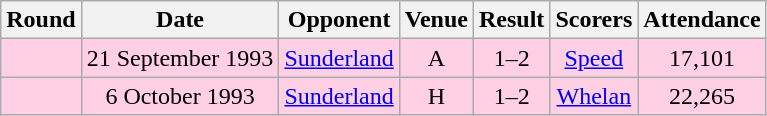<table class="wikitable sortable" style="text-align:center">
<tr>
<th>Round</th>
<th>Date</th>
<th>Opponent</th>
<th>Venue</th>
<th>Result</th>
<th class="unsortable">Scorers</th>
<th>Attendance</th>
</tr>
<tr style="background-color: #ffd0e3;">
<td></td>
<td>21 September 1993</td>
<td><a href='#'>Sunderland</a></td>
<td>A</td>
<td>1–2</td>
<td><a href='#'>Speed</a></td>
<td>17,101</td>
</tr>
<tr style="background-color: #ffd0e3;">
<td></td>
<td>6 October 1993</td>
<td><a href='#'>Sunderland</a></td>
<td>H</td>
<td>1–2</td>
<td><a href='#'>Whelan</a></td>
<td>22,265</td>
</tr>
</table>
